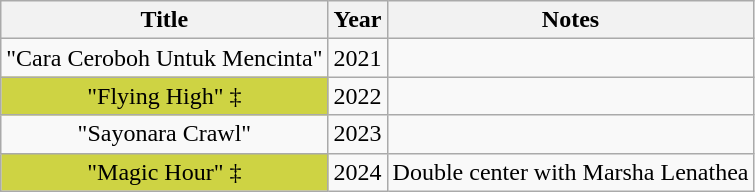<table class="wikitable plainrowheaders" style="text-align:center;">
<tr>
<th scope="col">Title</th>
<th scope="col">Year</th>
<th scope="col">Notes</th>
</tr>
<tr>
<td>"Cara Ceroboh Untuk Mencinta"</td>
<td>2021</td>
<td></td>
</tr>
<tr>
<td style="background-color:#ced343">"Flying High" ‡</td>
<td>2022</td>
<td></td>
</tr>
<tr>
<td>"Sayonara Crawl"</td>
<td>2023</td>
<td></td>
</tr>
<tr>
<td style="background-color:#ced343">"Magic Hour" ‡</td>
<td>2024</td>
<td>Double center with Marsha Lenathea</td>
</tr>
</table>
